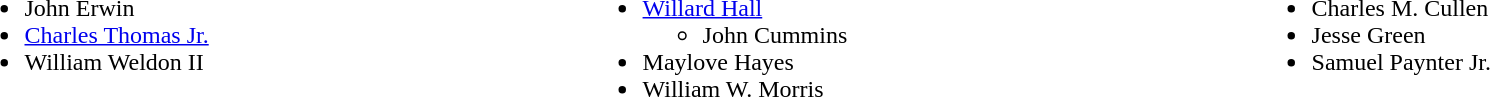<table width=100%>
<tr valign=top>
<td><br><ul><li>John Erwin</li><li><a href='#'>Charles Thomas Jr.</a></li><li>William Weldon II</li></ul></td>
<td><br><ul><li><a href='#'>Willard Hall</a><ul><li>John Cummins</li></ul></li><li>Maylove Hayes</li><li>William W. Morris</li></ul></td>
<td><br><ul><li>Charles M. Cullen</li><li>Jesse Green</li><li>Samuel Paynter Jr.</li></ul></td>
</tr>
</table>
